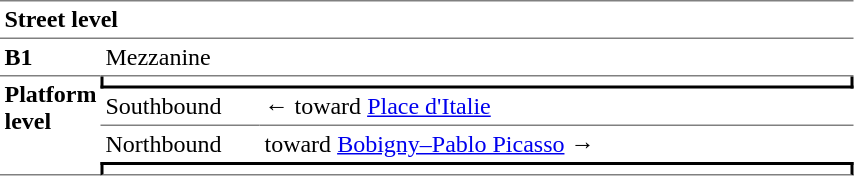<table cellspacing="0" cellpadding="3" border="0">
<tr>
<td colspan="3" data-darkreader-inline-border-top="" data-darkreader-inline-border-bottom="" style="border-bottom:solid 1px gray;border-top:solid 1px gray;" width="50" valign="top"><strong>Street level</strong></td>
</tr>
<tr>
<td data-darkreader-inline-border-bottom="" style="border-bottom:solid 1px gray;" width="50" valign="top"><strong>B1</strong></td>
<td colspan="2" data-darkreader-inline-border-bottom="" style="border-bottom:solid 1px gray;" width="100" valign="top">Mezzanine</td>
</tr>
<tr>
<td rowspan="10" data-darkreader-inline-border-bottom="" style="border-bottom:solid 1px gray;" width="50" valign="top"><strong>Platform level</strong></td>
<td colspan="2" data-darkreader-inline-border-bottom="" data-darkreader-inline-border-left="" data-darkreader-inline-border-right="" style="border-right:solid 2px black;border-left:solid 2px black;border-bottom:solid 2px black;text-align:center;"></td>
</tr>
<tr>
<td data-darkreader-inline-border-bottom="" style="border-bottom:solid 1px gray;" width="100">Southbound</td>
<td data-darkreader-inline-border-bottom="" style="border-bottom:solid 1px gray;" width="390">←   toward <a href='#'>Place d'Italie</a> </td>
</tr>
<tr>
<td>Northbound</td>
<td>   toward <a href='#'>Bobigny–Pablo Picasso</a>  →</td>
</tr>
<tr>
<td colspan="2" data-darkreader-inline-border-bottom="" data-darkreader-inline-border-left="" data-darkreader-inline-border-right="" data-darkreader-inline-border-top="" style="border-top:solid 2px black;border-right:solid 2px black;border-left:solid 2px black;border-bottom:solid 1px gray;text-align:center;"></td>
</tr>
</table>
